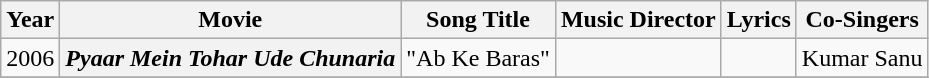<table class="wikitable sortable">
<tr>
<th>Year</th>
<th>Movie</th>
<th>Song Title</th>
<th>Music Director</th>
<th>Lyrics</th>
<th>Co-Singers</th>
</tr>
<tr>
<td rowspan=1>2006</td>
<th rowspan=1><em>Pyaar Mein Tohar Ude Chunaria</em></th>
<td>"Ab Ke Baras"</td>
<td rowspan=1></td>
<td></td>
<td>Kumar Sanu</td>
</tr>
<tr>
</tr>
</table>
